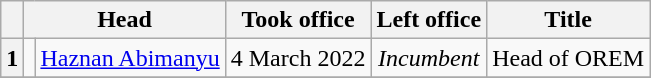<table class="wikitable sortable">
<tr>
<th></th>
<th colspan="2">Head</th>
<th>Took office</th>
<th>Left office</th>
<th>Title</th>
</tr>
<tr>
<th>1</th>
<td></td>
<td><a href='#'>Haznan Abimanyu</a></td>
<td align="center">4 March 2022</td>
<td align="center"><em>Incumbent</em></td>
<td align="center">Head of OREM</td>
</tr>
<tr>
</tr>
</table>
